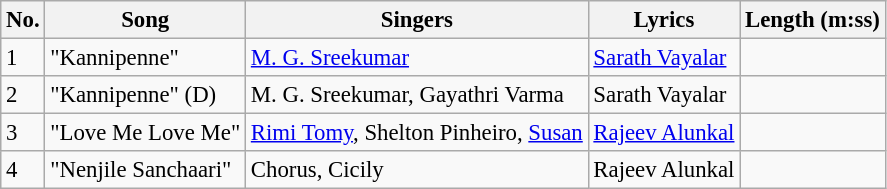<table class="wikitable" style="font-size:95%;">
<tr>
<th>No.</th>
<th>Song</th>
<th>Singers</th>
<th>Lyrics</th>
<th>Length (m:ss)</th>
</tr>
<tr>
<td>1</td>
<td>"Kannipenne"</td>
<td><a href='#'>M. G. Sreekumar</a></td>
<td><a href='#'>Sarath Vayalar</a></td>
<td></td>
</tr>
<tr>
<td>2</td>
<td>"Kannipenne" (D)</td>
<td>M. G. Sreekumar, Gayathri Varma</td>
<td>Sarath Vayalar</td>
<td></td>
</tr>
<tr>
<td>3</td>
<td>"Love Me Love Me"</td>
<td><a href='#'>Rimi Tomy</a>, Shelton Pinheiro, <a href='#'>Susan</a></td>
<td><a href='#'>Rajeev Alunkal</a></td>
<td></td>
</tr>
<tr>
<td>4</td>
<td>"Nenjile Sanchaari"</td>
<td>Chorus, Cicily</td>
<td>Rajeev Alunkal</td>
<td></td>
</tr>
</table>
